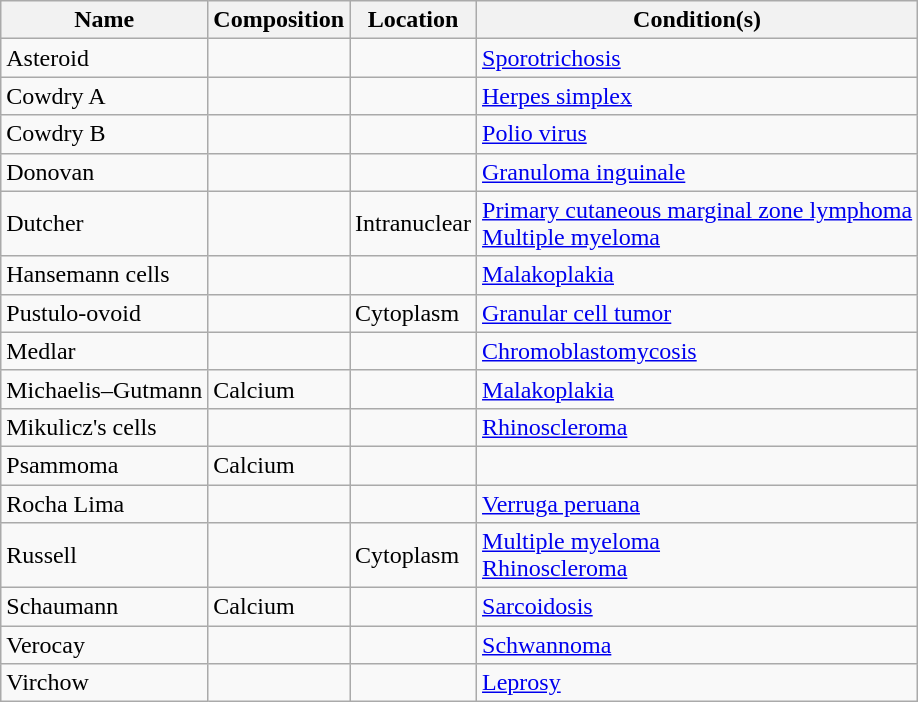<table class="wikitable">
<tr>
<th>Name</th>
<th>Composition</th>
<th>Location</th>
<th>Condition(s)</th>
</tr>
<tr>
<td>Asteroid</td>
<td></td>
<td></td>
<td><a href='#'>Sporotrichosis</a></td>
</tr>
<tr>
<td>Cowdry A</td>
<td></td>
<td></td>
<td><a href='#'>Herpes simplex</a></td>
</tr>
<tr>
<td>Cowdry B</td>
<td></td>
<td></td>
<td><a href='#'>Polio virus</a></td>
</tr>
<tr>
<td>Donovan</td>
<td></td>
<td></td>
<td><a href='#'>Granuloma inguinale</a></td>
</tr>
<tr>
<td>Dutcher</td>
<td></td>
<td>Intranuclear</td>
<td><a href='#'>Primary cutaneous marginal zone lymphoma</a><br><a href='#'>Multiple myeloma</a></td>
</tr>
<tr>
<td>Hansemann cells</td>
<td></td>
<td></td>
<td><a href='#'>Malakoplakia</a></td>
</tr>
<tr>
<td>Pustulo-ovoid</td>
<td></td>
<td>Cytoplasm</td>
<td><a href='#'>Granular cell tumor</a></td>
</tr>
<tr>
<td>Medlar</td>
<td></td>
<td></td>
<td><a href='#'>Chromoblastomycosis</a></td>
</tr>
<tr>
<td>Michaelis–Gutmann</td>
<td>Calcium</td>
<td></td>
<td><a href='#'>Malakoplakia</a></td>
</tr>
<tr>
<td>Mikulicz's cells</td>
<td></td>
<td></td>
<td><a href='#'>Rhinoscleroma</a></td>
</tr>
<tr>
<td>Psammoma</td>
<td>Calcium</td>
<td></td>
<td></td>
</tr>
<tr>
<td>Rocha Lima</td>
<td></td>
<td></td>
<td><a href='#'>Verruga peruana</a></td>
</tr>
<tr>
<td>Russell</td>
<td></td>
<td>Cytoplasm</td>
<td><a href='#'>Multiple myeloma</a><br><a href='#'>Rhinoscleroma</a></td>
</tr>
<tr>
<td>Schaumann</td>
<td>Calcium</td>
<td></td>
<td><a href='#'>Sarcoidosis</a></td>
</tr>
<tr>
<td>Verocay</td>
<td></td>
<td></td>
<td><a href='#'>Schwannoma</a></td>
</tr>
<tr>
<td>Virchow</td>
<td></td>
<td></td>
<td><a href='#'>Leprosy</a></td>
</tr>
</table>
